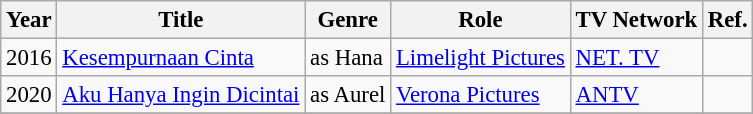<table class="wikitable" style="font-size: 95%;">
<tr>
<th>Year</th>
<th>Title</th>
<th>Genre</th>
<th>Role</th>
<th>TV Network</th>
<th>Ref.</th>
</tr>
<tr>
<td>2016</td>
<td><a href='#'>Kesempurnaan Cinta</a></td>
<td>as Hana</td>
<td><a href='#'>Limelight Pictures</a></td>
<td><a href='#'>NET. TV</a></td>
<td></td>
</tr>
<tr>
<td>2020</td>
<td><a href='#'>Aku Hanya Ingin Dicintai</a></td>
<td>as Aurel</td>
<td><a href='#'>Verona Pictures</a></td>
<td><a href='#'>ANTV</a></td>
<td></td>
</tr>
<tr>
</tr>
</table>
